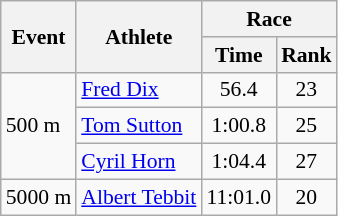<table class="wikitable" border="1" style="font-size:90%">
<tr>
<th rowspan=2>Event</th>
<th rowspan=2>Athlete</th>
<th colspan=2>Race</th>
</tr>
<tr>
<th>Time</th>
<th>Rank</th>
</tr>
<tr>
<td rowspan=3>500 m</td>
<td><a href='#'>Fred Dix</a></td>
<td align=center>56.4</td>
<td align=center>23</td>
</tr>
<tr>
<td><a href='#'>Tom Sutton</a></td>
<td align=center>1:00.8</td>
<td align=center>25</td>
</tr>
<tr>
<td><a href='#'>Cyril Horn</a></td>
<td align=center>1:04.4</td>
<td align=center>27</td>
</tr>
<tr>
<td>5000 m</td>
<td><a href='#'>Albert Tebbit</a></td>
<td align=center>11:01.0</td>
<td align=center>20</td>
</tr>
</table>
